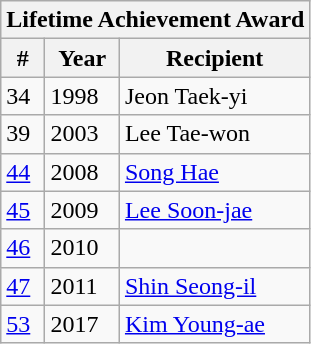<table class="wikitable collapsible collapsed">
<tr>
<th colspan="3">Lifetime Achievement Award</th>
</tr>
<tr>
<th>#</th>
<th>Year</th>
<th>Recipient</th>
</tr>
<tr>
<td>34</td>
<td>1998</td>
<td>Jeon Taek-yi</td>
</tr>
<tr>
<td>39</td>
<td>2003</td>
<td>Lee Tae-won</td>
</tr>
<tr>
<td><a href='#'>44</a></td>
<td>2008</td>
<td><a href='#'>Song Hae</a></td>
</tr>
<tr>
<td><a href='#'>45</a></td>
<td>2009</td>
<td><a href='#'>Lee Soon-jae</a></td>
</tr>
<tr>
<td><a href='#'>46</a></td>
<td>2010</td>
<td></td>
</tr>
<tr>
<td><a href='#'>47</a></td>
<td>2011</td>
<td><a href='#'>Shin Seong-il</a></td>
</tr>
<tr>
<td><a href='#'>53</a></td>
<td>2017</td>
<td><a href='#'>Kim Young-ae</a></td>
</tr>
</table>
